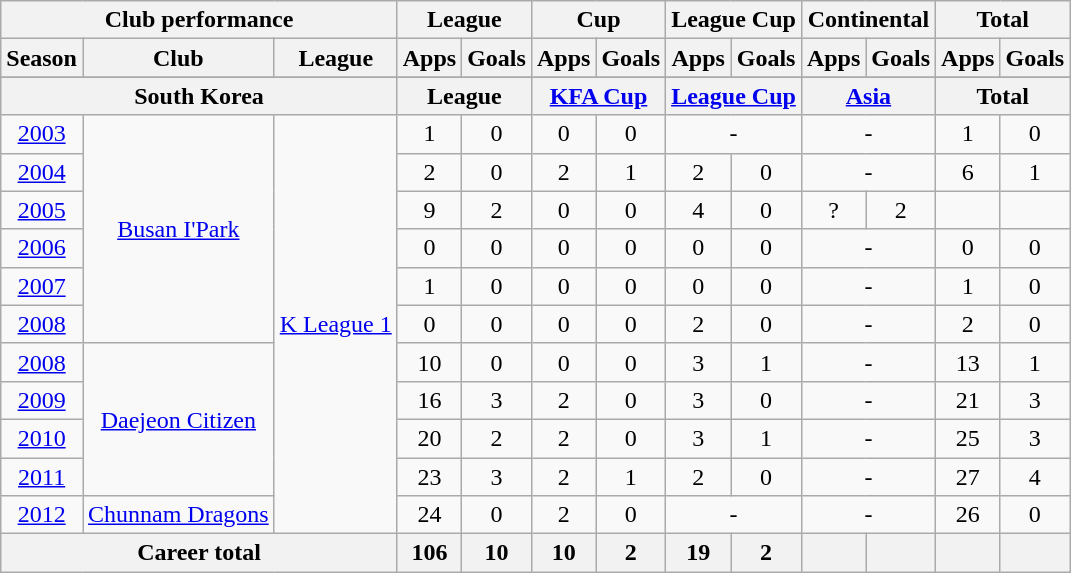<table class="wikitable" style="text-align:center">
<tr>
<th colspan=3>Club performance</th>
<th colspan=2>League</th>
<th colspan=2>Cup</th>
<th colspan=2>League Cup</th>
<th colspan=2>Continental</th>
<th colspan=2>Total</th>
</tr>
<tr>
<th>Season</th>
<th>Club</th>
<th>League</th>
<th>Apps</th>
<th>Goals</th>
<th>Apps</th>
<th>Goals</th>
<th>Apps</th>
<th>Goals</th>
<th>Apps</th>
<th>Goals</th>
<th>Apps</th>
<th>Goals</th>
</tr>
<tr>
</tr>
<tr>
<th colspan=3>South Korea</th>
<th colspan=2>League</th>
<th colspan=2><a href='#'>KFA Cup</a></th>
<th colspan=2><a href='#'>League Cup</a></th>
<th colspan=2><a href='#'>Asia</a></th>
<th colspan=2>Total</th>
</tr>
<tr>
<td><a href='#'>2003</a></td>
<td rowspan="6"><a href='#'>Busan I'Park</a></td>
<td rowspan="11"><a href='#'>K League 1</a></td>
<td>1</td>
<td>0</td>
<td>0</td>
<td>0</td>
<td colspan="2">-</td>
<td colspan="2">-</td>
<td>1</td>
<td>0</td>
</tr>
<tr>
<td><a href='#'>2004</a></td>
<td>2</td>
<td>0</td>
<td>2</td>
<td>1</td>
<td>2</td>
<td>0</td>
<td colspan="2">-</td>
<td>6</td>
<td>1</td>
</tr>
<tr>
<td><a href='#'>2005</a></td>
<td>9</td>
<td>2</td>
<td>0</td>
<td>0</td>
<td>4</td>
<td>0</td>
<td>?</td>
<td>2</td>
<td></td>
<td></td>
</tr>
<tr>
<td><a href='#'>2006</a></td>
<td>0</td>
<td>0</td>
<td>0</td>
<td>0</td>
<td>0</td>
<td>0</td>
<td colspan="2">-</td>
<td>0</td>
<td>0</td>
</tr>
<tr>
<td><a href='#'>2007</a></td>
<td>1</td>
<td>0</td>
<td>0</td>
<td>0</td>
<td>0</td>
<td>0</td>
<td colspan="2">-</td>
<td>1</td>
<td>0</td>
</tr>
<tr>
<td><a href='#'>2008</a></td>
<td>0</td>
<td>0</td>
<td>0</td>
<td>0</td>
<td>2</td>
<td>0</td>
<td colspan="2">-</td>
<td>2</td>
<td>0</td>
</tr>
<tr>
<td><a href='#'>2008</a></td>
<td rowspan="4"><a href='#'>Daejeon Citizen</a></td>
<td>10</td>
<td>0</td>
<td>0</td>
<td>0</td>
<td>3</td>
<td>1</td>
<td colspan="2">-</td>
<td>13</td>
<td>1</td>
</tr>
<tr>
<td><a href='#'>2009</a></td>
<td>16</td>
<td>3</td>
<td>2</td>
<td>0</td>
<td>3</td>
<td>0</td>
<td colspan="2">-</td>
<td>21</td>
<td>3</td>
</tr>
<tr>
<td><a href='#'>2010</a></td>
<td>20</td>
<td>2</td>
<td>2</td>
<td>0</td>
<td>3</td>
<td>1</td>
<td colspan="2">-</td>
<td>25</td>
<td>3</td>
</tr>
<tr>
<td><a href='#'>2011</a></td>
<td>23</td>
<td>3</td>
<td>2</td>
<td>1</td>
<td>2</td>
<td>0</td>
<td colspan="2">-</td>
<td>27</td>
<td>4</td>
</tr>
<tr>
<td><a href='#'>2012</a></td>
<td rowspan="1"><a href='#'>Chunnam Dragons</a></td>
<td>24</td>
<td>0</td>
<td>2</td>
<td>0</td>
<td colspan="2">-</td>
<td colspan="2">-</td>
<td>26</td>
<td>0</td>
</tr>
<tr>
<th colspan=3>Career total</th>
<th>106</th>
<th>10</th>
<th>10</th>
<th>2</th>
<th>19</th>
<th>2</th>
<th></th>
<th></th>
<th></th>
<th></th>
</tr>
</table>
